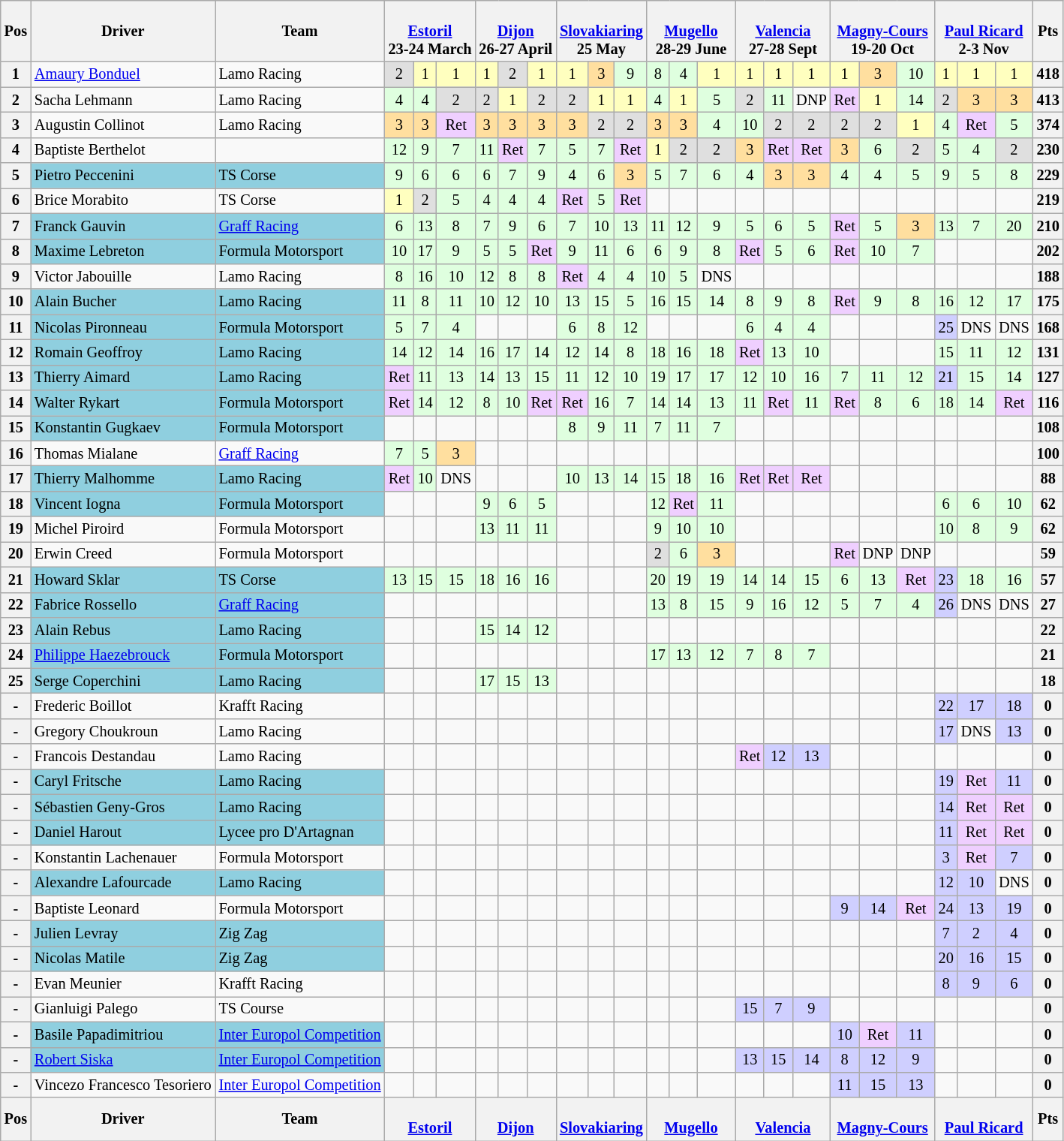<table class="wikitable" style="font-size: 85%; text-align:center">
<tr>
<th valign=middle>Pos</th>
<th valign=middle>Driver</th>
<th valign=middle>Team</th>
<th colspan=3><br><a href='#'>Estoril</a><br>23-24 March</th>
<th colspan=3><br><a href='#'>Dijon</a><br>26-27 April</th>
<th colspan=3><br><a href='#'>Slovakiaring</a><br>25 May</th>
<th colspan=3><br><a href='#'>Mugello</a><br>28-29 June</th>
<th colspan=3><br><a href='#'>Valencia</a><br>27-28 Sept</th>
<th colspan=3><br><a href='#'>Magny-Cours</a><br>19-20 Oct</th>
<th colspan=3><br><a href='#'>Paul Ricard</a><br>2-3 Nov</th>
<th valign="middle">Pts</th>
</tr>
<tr>
<th>1</th>
<td align=left> <a href='#'>Amaury Bonduel</a></td>
<td align=left>Lamo Racing</td>
<td style="background:#dfdfdf;">2</td>
<td style="background:#ffffbf;">1</td>
<td style="background:#ffffbf;">1</td>
<td style="background:#ffffbf;">1</td>
<td style="background:#dfdfdf;">2</td>
<td style="background:#ffffbf;">1</td>
<td style="background:#ffffbf;">1</td>
<td style="background:#ffdf9f;">3</td>
<td style="background:#dfffdf;">9</td>
<td style="background:#dfffdf;">8</td>
<td style="background:#dfffdf;">4</td>
<td style="background:#ffffbf;">1</td>
<td style="background:#ffffbf;">1</td>
<td style="background:#ffffbf;">1</td>
<td style="background:#ffffbf;">1</td>
<td style="background:#ffffbf;">1</td>
<td style="background:#ffdf9f;">3</td>
<td style="background:#dfffdf;">10</td>
<td style="background:#ffffbf;">1</td>
<td style="background:#ffffbf;">1</td>
<td style="background:#ffffbf;">1</td>
<th>418</th>
</tr>
<tr>
<th>2</th>
<td align=left> Sacha Lehmann</td>
<td align=left>Lamo Racing</td>
<td style="background:#dfffdf;">4</td>
<td style="background:#dfffdf;">4</td>
<td style="background:#dfdfdf;">2</td>
<td style="background:#dfdfdf;">2</td>
<td style="background:#ffffbf;">1</td>
<td style="background:#dfdfdf;">2</td>
<td style="background:#dfdfdf;">2</td>
<td style="background:#ffffbf;">1</td>
<td style="background:#ffffbf;">1</td>
<td style="background:#dfffdf;">4</td>
<td style="background:#ffffbf;">1</td>
<td style="background:#dfffdf;">5</td>
<td style="background:#dfdfdf;">2</td>
<td style="background:#dfffdf;">11</td>
<td>DNP</td>
<td style="background:#EFCFFF;">Ret</td>
<td style="background:#ffffbf;">1</td>
<td style="background:#dfffdf;">14</td>
<td style="background:#dfdfdf;">2</td>
<td style="background:#ffdf9f;">3</td>
<td style="background:#ffdf9f;">3</td>
<th>413</th>
</tr>
<tr>
<th>3</th>
<td align=left> Augustin Collinot</td>
<td align=left>Lamo Racing</td>
<td style="background:#ffdf9f;">3</td>
<td style="background:#ffdf9f;">3</td>
<td style="background:#EFCFFF;">Ret</td>
<td style="background:#ffdf9f;">3</td>
<td style="background:#ffdf9f;">3</td>
<td style="background:#ffdf9f;">3</td>
<td style="background:#ffdf9f;">3</td>
<td style="background:#dfdfdf;">2</td>
<td style="background:#dfdfdf;">2</td>
<td style="background:#ffdf9f;">3</td>
<td style="background:#ffdf9f;">3</td>
<td style="background:#dfffdf;">4</td>
<td style="background:#dfffdf;">10</td>
<td style="background:#dfdfdf;">2</td>
<td style="background:#dfdfdf;">2</td>
<td style="background:#dfdfdf;">2</td>
<td style="background:#dfdfdf;">2</td>
<td style="background:#ffffbf;">1</td>
<td style="background:#dfffdf;">4</td>
<td style="background:#EFCFFF;">Ret</td>
<td style="background:#dfffdf;">5</td>
<th>374</th>
</tr>
<tr>
<th>4</th>
<td align=left> Baptiste Berthelot</td>
<td align=left></td>
<td style="background:#dfffdf;">12</td>
<td style="background:#dfffdf;">9</td>
<td style="background:#dfffdf;">7</td>
<td style="background:#dfffdf;">11</td>
<td style="background:#EFCFFF;">Ret</td>
<td style="background:#dfffdf;">7</td>
<td style="background:#dfffdf;">5</td>
<td style="background:#dfffdf;">7</td>
<td style="background:#EFCFFF;">Ret</td>
<td style="background:#ffffbf;">1</td>
<td style="background:#dfdfdf;">2</td>
<td style="background:#dfdfdf;">2</td>
<td style="background:#ffdf9f;">3</td>
<td style="background:#EFCFFF;">Ret</td>
<td style="background:#EFCFFF;">Ret</td>
<td style="background:#ffdf9f;">3</td>
<td style="background:#dfffdf;">6</td>
<td style="background:#dfdfdf;">2</td>
<td style="background:#dfffdf;">5</td>
<td style="background:#dfffdf;">4</td>
<td style="background:#dfdfdf;">2</td>
<th>230</th>
</tr>
<tr>
<th>5</th>
<td align="left" style="background:#8fcfdf;"> Pietro Peccenini</td>
<td align="left" style="background:#8fcfdf;">TS Corse</td>
<td style="background:#dfffdf;">9</td>
<td style="background:#dfffdf;">6</td>
<td style="background:#dfffdf;">6</td>
<td style="background:#dfffdf;">6</td>
<td style="background:#dfffdf;">7</td>
<td style="background:#dfffdf;">9</td>
<td style="background:#dfffdf;">4</td>
<td style="background:#dfffdf;">6</td>
<td style="background:#ffdf9f;">3</td>
<td style="background:#dfffdf;">5</td>
<td style="background:#dfffdf;">7</td>
<td style="background:#dfffdf;">6</td>
<td style="background:#dfffdf;">4</td>
<td style="background:#ffdf9f;">3</td>
<td style="background:#ffdf9f;">3</td>
<td style="background:#dfffdf;">4</td>
<td style="background:#dfffdf;">4</td>
<td style="background:#dfffdf;">5</td>
<td style="background:#dfffdf;">9</td>
<td style="background:#dfffdf;">5</td>
<td style="background:#dfffdf;">8</td>
<th>229</th>
</tr>
<tr>
<th>6</th>
<td align=left> Brice Morabito</td>
<td align=left>TS Corse</td>
<td style="background:#ffffbf;">1</td>
<td style="background:#dfdfdf;">2</td>
<td style="background:#dfffdf;">5</td>
<td style="background:#dfffdf;">4</td>
<td style="background:#dfffdf;">4</td>
<td style="background:#dfffdf;">4</td>
<td style="background:#EFCFFF;">Ret</td>
<td style="background:#dfffdf;">5</td>
<td style="background:#EFCFFF;">Ret</td>
<td></td>
<td></td>
<td></td>
<td></td>
<td></td>
<td></td>
<td></td>
<td></td>
<td></td>
<td></td>
<td></td>
<td></td>
<th>219</th>
</tr>
<tr>
<th>7</th>
<td align="left" style="background:#8fcfdf;"> Franck Gauvin</td>
<td align="left" style="background:#8fcfdf;"><a href='#'>Graff Racing</a></td>
<td style="background:#dfffdf;">6</td>
<td style="background:#dfffdf;">13</td>
<td style="background:#dfffdf;">8</td>
<td style="background:#dfffdf;">7</td>
<td style="background:#dfffdf;">9</td>
<td style="background:#dfffdf;">6</td>
<td style="background:#dfffdf;">7</td>
<td style="background:#dfffdf;">10</td>
<td style="background:#dfffdf;">13</td>
<td style="background:#dfffdf;">11</td>
<td style="background:#dfffdf;">12</td>
<td style="background:#dfffdf;">9</td>
<td style="background:#dfffdf;">5</td>
<td style="background:#dfffdf;">6</td>
<td style="background:#dfffdf;">5</td>
<td style="background:#EFCFFF;">Ret</td>
<td style="background:#dfffdf;">5</td>
<td style="background:#ffdf9f;">3</td>
<td style="background:#dfffdf;">13</td>
<td style="background:#dfffdf;">7</td>
<td style="background:#dfffdf;">20</td>
<th>210</th>
</tr>
<tr>
<th>8</th>
<td align="left" style="background:#8fcfdf;"> Maxime Lebreton</td>
<td align="left" style="background:#8fcfdf;">Formula Motorsport</td>
<td style="background:#dfffdf;">10</td>
<td style="background:#dfffdf;">17</td>
<td style="background:#dfffdf;">9</td>
<td style="background:#dfffdf;">5</td>
<td style="background:#dfffdf;">5</td>
<td style="background:#EFCFFF;">Ret</td>
<td style="background:#dfffdf;">9</td>
<td style="background:#dfffdf;">11</td>
<td style="background:#dfffdf;">6</td>
<td style="background:#dfffdf;">6</td>
<td style="background:#dfffdf;">9</td>
<td style="background:#dfffdf;">8</td>
<td style="background:#EFCFFF;">Ret</td>
<td style="background:#dfffdf;">5</td>
<td style="background:#dfffdf;">6</td>
<td style="background:#EFCFFF;">Ret</td>
<td style="background:#dfffdf;">10</td>
<td style="background:#dfffdf;">7</td>
<td></td>
<td></td>
<td></td>
<th>202</th>
</tr>
<tr>
<th>9</th>
<td align=left> Victor Jabouille</td>
<td align=left>Lamo Racing</td>
<td style="background:#dfffdf;">8</td>
<td style="background:#dfffdf;">16</td>
<td style="background:#dfffdf;">10</td>
<td style="background:#dfffdf;">12</td>
<td style="background:#dfffdf;">8</td>
<td style="background:#dfffdf;">8</td>
<td style="background:#EFCFFF;">Ret</td>
<td style="background:#dfffdf;">4</td>
<td style="background:#dfffdf;">4</td>
<td style="background:#dfffdf;">10</td>
<td style="background:#dfffdf;">5</td>
<td>DNS</td>
<td></td>
<td></td>
<td></td>
<td></td>
<td></td>
<td></td>
<td></td>
<td></td>
<td></td>
<th>188</th>
</tr>
<tr>
<th>10</th>
<td align="left" style="background:#8fcfdf;"> Alain Bucher</td>
<td align="left" style="background:#8fcfdf;">Lamo Racing</td>
<td style="background:#dfffdf;">11</td>
<td style="background:#dfffdf;">8</td>
<td style="background:#dfffdf;">11</td>
<td style="background:#dfffdf;">10</td>
<td style="background:#dfffdf;">12</td>
<td style="background:#dfffdf;">10</td>
<td style="background:#dfffdf;">13</td>
<td style="background:#dfffdf;">15</td>
<td style="background:#dfffdf;">5</td>
<td style="background:#dfffdf;">16</td>
<td style="background:#dfffdf;">15</td>
<td style="background:#dfffdf;">14</td>
<td style="background:#dfffdf;">8</td>
<td style="background:#dfffdf;">9</td>
<td style="background:#dfffdf;">8</td>
<td style="background:#EFCFFF;">Ret</td>
<td style="background:#dfffdf;">9</td>
<td style="background:#dfffdf;">8</td>
<td style="background:#dfffdf;">16</td>
<td style="background:#dfffdf;">12</td>
<td style="background:#dfffdf;">17</td>
<th>175</th>
</tr>
<tr>
<th>11</th>
<td align="left" style="background:#8fcfdf;"> Nicolas Pironneau</td>
<td align="left" style="background:#8fcfdf;">Formula Motorsport</td>
<td style="background:#dfffdf;">5</td>
<td style="background:#dfffdf;">7</td>
<td style="background:#dfffdf;">4</td>
<td></td>
<td></td>
<td></td>
<td style="background:#dfffdf;">6</td>
<td style="background:#dfffdf;">8</td>
<td style="background:#dfffdf;">12</td>
<td></td>
<td></td>
<td></td>
<td style="background:#dfffdf;">6</td>
<td style="background:#dfffdf;">4</td>
<td style="background:#dfffdf;">4</td>
<td></td>
<td></td>
<td></td>
<td style="background:#CFCFFF;">25</td>
<td>DNS</td>
<td>DNS</td>
<th>168</th>
</tr>
<tr>
<th>12</th>
<td align="left" style="background:#8fcfdf;"> Romain Geoffroy</td>
<td align="left" style="background:#8fcfdf;">Lamo Racing</td>
<td style="background:#dfffdf;">14</td>
<td style="background:#dfffdf;">12</td>
<td style="background:#dfffdf;">14</td>
<td style="background:#dfffdf;">16</td>
<td style="background:#dfffdf;">17</td>
<td style="background:#dfffdf;">14</td>
<td style="background:#dfffdf;">12</td>
<td style="background:#dfffdf;">14</td>
<td style="background:#dfffdf;">8</td>
<td style="background:#dfffdf;">18</td>
<td style="background:#dfffdf;">16</td>
<td style="background:#dfffdf;">18</td>
<td style="background:#EFCFFF;">Ret</td>
<td style="background:#dfffdf;">13</td>
<td style="background:#dfffdf;">10</td>
<td></td>
<td></td>
<td></td>
<td style="background:#dfffdf;">15</td>
<td style="background:#dfffdf;">11</td>
<td style="background:#dfffdf;">12</td>
<th>131</th>
</tr>
<tr>
<th>13</th>
<td align="left" style="background:#8fcfdf;"> Thierry Aimard</td>
<td align="left" style="background:#8fcfdf;">Lamo Racing</td>
<td style="background:#EFCFFF;">Ret</td>
<td style="background:#dfffdf;">11</td>
<td style="background:#dfffdf;">13</td>
<td style="background:#dfffdf;">14</td>
<td style="background:#dfffdf;">13</td>
<td style="background:#dfffdf;">15</td>
<td style="background:#dfffdf;">11</td>
<td style="background:#dfffdf;">12</td>
<td style="background:#dfffdf;">10</td>
<td style="background:#dfffdf;">19</td>
<td style="background:#dfffdf;">17</td>
<td style="background:#dfffdf;">17</td>
<td style="background:#dfffdf;">12</td>
<td style="background:#dfffdf;">10</td>
<td style="background:#dfffdf;">16</td>
<td style="background:#dfffdf;">7</td>
<td style="background:#dfffdf;">11</td>
<td style="background:#dfffdf;">12</td>
<td style="background:#CFCFFF;">21</td>
<td style="background:#dfffdf;">15</td>
<td style="background:#dfffdf;">14</td>
<th>127</th>
</tr>
<tr>
<th>14</th>
<td align="left" style="background:#8fcfdf;"> Walter Rykart</td>
<td align="left" style="background:#8fcfdf;">Formula Motorsport</td>
<td style="background:#EFCFFF;">Ret</td>
<td style="background:#dfffdf;">14</td>
<td style="background:#dfffdf;">12</td>
<td style="background:#dfffdf;">8</td>
<td style="background:#dfffdf;">10</td>
<td style="background:#EFCFFF;">Ret</td>
<td style="background:#EFCFFF;">Ret</td>
<td style="background:#dfffdf;">16</td>
<td style="background:#dfffdf;">7</td>
<td style="background:#dfffdf;">14</td>
<td style="background:#dfffdf;">14</td>
<td style="background:#dfffdf;">13</td>
<td style="background:#dfffdf;">11</td>
<td style="background:#EFCFFF;">Ret</td>
<td style="background:#dfffdf;">11</td>
<td style="background:#EFCFFF;">Ret</td>
<td style="background:#dfffdf;">8</td>
<td style="background:#dfffdf;">6</td>
<td style="background:#dfffdf;">18</td>
<td style="background:#dfffdf;">14</td>
<td style="background:#EFCFFF;">Ret</td>
<th>116</th>
</tr>
<tr>
<th>15</th>
<td align="left" style="background:#8fcfdf;"> Konstantin Gugkaev</td>
<td align="left" style="background:#8fcfdf;">Formula Motorsport</td>
<td></td>
<td></td>
<td></td>
<td></td>
<td></td>
<td></td>
<td style="background:#dfffdf;">8</td>
<td style="background:#dfffdf;">9</td>
<td style="background:#dfffdf;">11</td>
<td style="background:#dfffdf;">7</td>
<td style="background:#dfffdf;">11</td>
<td style="background:#dfffdf;">7</td>
<td></td>
<td></td>
<td></td>
<td></td>
<td></td>
<td></td>
<td></td>
<td></td>
<td></td>
<th>108</th>
</tr>
<tr>
<th>16</th>
<td align=left> Thomas Mialane</td>
<td align=left><a href='#'>Graff Racing</a></td>
<td style="background:#dfffdf;">7</td>
<td style="background:#dfffdf;">5</td>
<td style="background:#ffdf9f;">3</td>
<td></td>
<td></td>
<td></td>
<td></td>
<td></td>
<td></td>
<td></td>
<td></td>
<td></td>
<td></td>
<td></td>
<td></td>
<td></td>
<td></td>
<td></td>
<td></td>
<td></td>
<td></td>
<th>100</th>
</tr>
<tr>
<th>17</th>
<td align="left" style="background:#8fcfdf;"> Thierry Malhomme</td>
<td align="left" style="background:#8fcfdf;">Lamo Racing</td>
<td style="background:#EFCFFF;">Ret</td>
<td style="background:#dfffdf;">10</td>
<td>DNS</td>
<td></td>
<td></td>
<td></td>
<td style="background:#dfffdf;">10</td>
<td style="background:#dfffdf;">13</td>
<td style="background:#dfffdf;">14</td>
<td style="background:#dfffdf;">15</td>
<td style="background:#dfffdf;">18</td>
<td style="background:#dfffdf;">16</td>
<td style="background:#EFCFFF;">Ret</td>
<td style="background:#EFCFFF;">Ret</td>
<td style="background:#EFCFFF;">Ret</td>
<td></td>
<td></td>
<td></td>
<td></td>
<td></td>
<td></td>
<th>88</th>
</tr>
<tr>
<th>18</th>
<td align="left" style="background:#8fcfdf;"> Vincent Iogna</td>
<td align="left" style="background:#8fcfdf;">Formula Motorsport</td>
<td></td>
<td></td>
<td></td>
<td style="background:#dfffdf;">9</td>
<td style="background:#dfffdf;">6</td>
<td style="background:#dfffdf;">5</td>
<td></td>
<td></td>
<td></td>
<td style="background:#dfffdf;">12</td>
<td style="background:#EFCFFF;">Ret</td>
<td style="background:#dfffdf;">11</td>
<td></td>
<td></td>
<td></td>
<td></td>
<td></td>
<td></td>
<td style="background:#dfffdf;">6</td>
<td style="background:#dfffdf;">6</td>
<td style="background:#dfffdf;">10</td>
<th>62</th>
</tr>
<tr>
<th>19</th>
<td align=left> Michel Piroird</td>
<td align=left>Formula Motorsport</td>
<td></td>
<td></td>
<td></td>
<td style="background:#dfffdf;">13</td>
<td style="background:#dfffdf;">11</td>
<td style="background:#dfffdf;">11</td>
<td></td>
<td></td>
<td></td>
<td style="background:#dfffdf;">9</td>
<td style="background:#dfffdf;">10</td>
<td style="background:#dfffdf;">10</td>
<td></td>
<td></td>
<td></td>
<td></td>
<td></td>
<td></td>
<td style="background:#dfffdf;">10</td>
<td style="background:#dfffdf;">8</td>
<td style="background:#dfffdf;">9</td>
<th>62</th>
</tr>
<tr>
<th>20</th>
<td align=left> Erwin Creed</td>
<td align=left>Formula Motorsport</td>
<td></td>
<td></td>
<td></td>
<td></td>
<td></td>
<td></td>
<td></td>
<td></td>
<td></td>
<td style="background:#dfdfdf;">2</td>
<td style="background:#dfffdf;">6</td>
<td style="background:#ffdf9f;">3</td>
<td></td>
<td></td>
<td></td>
<td style="background:#EFCFFF;">Ret</td>
<td>DNP</td>
<td>DNP</td>
<td></td>
<td></td>
<td></td>
<th>59</th>
</tr>
<tr>
<th>21</th>
<td align="left" style="background:#8fcfdf;"> Howard Sklar</td>
<td align="left" style="background:#8fcfdf;">TS Corse</td>
<td style="background:#dfffdf;">13</td>
<td style="background:#dfffdf;">15</td>
<td style="background:#dfffdf;">15</td>
<td style="background:#dfffdf;">18</td>
<td style="background:#dfffdf;">16</td>
<td style="background:#dfffdf;">16</td>
<td></td>
<td></td>
<td></td>
<td style="background:#dfffdf;">20</td>
<td style="background:#dfffdf;">19</td>
<td style="background:#dfffdf;">19</td>
<td style="background:#dfffdf;">14</td>
<td style="background:#dfffdf;">14</td>
<td style="background:#dfffdf;">15</td>
<td style="background:#dfffdf;">6</td>
<td style="background:#dfffdf;">13</td>
<td style="background:#EFCFFF;">Ret</td>
<td style="background:#CFCFFF;">23</td>
<td style="background:#dfffdf;">18</td>
<td style="background:#dfffdf;">16</td>
<th>57</th>
</tr>
<tr>
<th>22</th>
<td align="left" style="background:#8fcfdf;"> Fabrice Rossello</td>
<td align="left" style="background:#8fcfdf;"><a href='#'>Graff Racing</a></td>
<td></td>
<td></td>
<td></td>
<td></td>
<td></td>
<td></td>
<td></td>
<td></td>
<td></td>
<td style="background:#dfffdf;">13</td>
<td style="background:#dfffdf;">8</td>
<td style="background:#dfffdf;">15</td>
<td style="background:#dfffdf;">9</td>
<td style="background:#dfffdf;">16</td>
<td style="background:#dfffdf;">12</td>
<td style="background:#dfffdf;">5</td>
<td style="background:#dfffdf;">7</td>
<td style="background:#dfffdf;">4</td>
<td style="background:#CFCFFF;">26</td>
<td>DNS</td>
<td>DNS</td>
<th>27</th>
</tr>
<tr>
<th>23</th>
<td align="left" style="background:#8fcfdf;"> Alain Rebus</td>
<td align="left" style="background:#8fcfdf;">Lamo Racing</td>
<td></td>
<td></td>
<td></td>
<td style="background:#dfffdf;">15</td>
<td style="background:#dfffdf;">14</td>
<td style="background:#dfffdf;">12</td>
<td></td>
<td></td>
<td></td>
<td></td>
<td></td>
<td></td>
<td></td>
<td></td>
<td></td>
<td></td>
<td></td>
<td></td>
<td></td>
<td></td>
<td></td>
<th>22</th>
</tr>
<tr>
<th>24</th>
<td align="left" style="background:#8fcfdf;"> <a href='#'>Philippe Haezebrouck</a></td>
<td align="left" style="background:#8fcfdf;">Formula Motorsport</td>
<td></td>
<td></td>
<td></td>
<td></td>
<td></td>
<td></td>
<td></td>
<td></td>
<td></td>
<td style="background:#dfffdf;">17</td>
<td style="background:#dfffdf;">13</td>
<td style="background:#dfffdf;">12</td>
<td style="background:#dfffdf;">7</td>
<td style="background:#dfffdf;">8</td>
<td style="background:#dfffdf;">7</td>
<td></td>
<td></td>
<td></td>
<td></td>
<td></td>
<td></td>
<th>21</th>
</tr>
<tr>
<th>25</th>
<td align="left" style="background:#8fcfdf;"> Serge Coperchini</td>
<td align="left" style="background:#8fcfdf;">Lamo Racing</td>
<td></td>
<td></td>
<td></td>
<td style="background:#dfffdf;">17</td>
<td style="background:#dfffdf;">15</td>
<td style="background:#dfffdf;">13</td>
<td></td>
<td></td>
<td></td>
<td></td>
<td></td>
<td></td>
<td></td>
<td></td>
<td></td>
<td></td>
<td></td>
<td></td>
<td></td>
<td></td>
<td></td>
<th>18</th>
</tr>
<tr>
<th>-</th>
<td align=left> Frederic Boillot</td>
<td align=left>Krafft Racing</td>
<td></td>
<td></td>
<td></td>
<td></td>
<td></td>
<td></td>
<td></td>
<td></td>
<td></td>
<td></td>
<td></td>
<td></td>
<td></td>
<td></td>
<td></td>
<td></td>
<td></td>
<td></td>
<td style="background:#CFCFFF;">22</td>
<td style="background:#CFCFFF;">17</td>
<td style="background:#CFCFFF;">18</td>
<th>0</th>
</tr>
<tr>
<th>-</th>
<td align=left> Gregory Choukroun</td>
<td align=left>Lamo Racing</td>
<td></td>
<td></td>
<td></td>
<td></td>
<td></td>
<td></td>
<td></td>
<td></td>
<td></td>
<td></td>
<td></td>
<td></td>
<td></td>
<td></td>
<td></td>
<td></td>
<td></td>
<td></td>
<td style="background:#CFCFFF;">17</td>
<td>DNS</td>
<td style="background:#CFCFFF;">13</td>
<th>0</th>
</tr>
<tr>
<th>-</th>
<td align=left> Francois Destandau</td>
<td align=left>Lamo Racing</td>
<td></td>
<td></td>
<td></td>
<td></td>
<td></td>
<td></td>
<td></td>
<td></td>
<td></td>
<td></td>
<td></td>
<td></td>
<td style="background:#EFCFFF;">Ret</td>
<td style="background:#CFCFFF;">12</td>
<td style="background:#CFCFFF;">13</td>
<td></td>
<td></td>
<td></td>
<td></td>
<td></td>
<td></td>
<th>0</th>
</tr>
<tr>
<th>-</th>
<td align="left" style="background:#8fcfdf;"> Caryl Fritsche</td>
<td align="left" style="background:#8fcfdf;">Lamo Racing</td>
<td></td>
<td></td>
<td></td>
<td></td>
<td></td>
<td></td>
<td></td>
<td></td>
<td></td>
<td></td>
<td></td>
<td></td>
<td></td>
<td></td>
<td></td>
<td></td>
<td></td>
<td></td>
<td style="background:#CFCFFF;">19</td>
<td style="background:#EFCFFF;">Ret</td>
<td style="background:#CFCFFF;">11</td>
<th>0</th>
</tr>
<tr>
<th>-</th>
<td align="left" style="background:#8fcfdf;"> Sébastien Geny-Gros</td>
<td align="left" style="background:#8fcfdf;">Lamo Racing</td>
<td></td>
<td></td>
<td></td>
<td></td>
<td></td>
<td></td>
<td></td>
<td></td>
<td></td>
<td></td>
<td></td>
<td></td>
<td></td>
<td></td>
<td></td>
<td></td>
<td></td>
<td></td>
<td style="background:#CFCFFF;">14</td>
<td style="background:#EFCFFF;">Ret</td>
<td style="background:#EFCFFF;">Ret</td>
<th>0</th>
</tr>
<tr>
<th>-</th>
<td align="left" style="background:#8fcfdf;"> Daniel Harout</td>
<td align="left" style="background:#8fcfdf;">Lycee pro D'Artagnan</td>
<td></td>
<td></td>
<td></td>
<td></td>
<td></td>
<td></td>
<td></td>
<td></td>
<td></td>
<td></td>
<td></td>
<td></td>
<td></td>
<td></td>
<td></td>
<td></td>
<td></td>
<td></td>
<td style="background:#CFCFFF;">11</td>
<td style="background:#EFCFFF;">Ret</td>
<td style="background:#EFCFFF;">Ret</td>
<th>0</th>
</tr>
<tr>
<th>-</th>
<td align=left> Konstantin Lachenauer</td>
<td align=left>Formula Motorsport</td>
<td></td>
<td></td>
<td></td>
<td></td>
<td></td>
<td></td>
<td></td>
<td></td>
<td></td>
<td></td>
<td></td>
<td></td>
<td></td>
<td></td>
<td></td>
<td></td>
<td></td>
<td></td>
<td style="background:#CFCFFF;">3</td>
<td style="background:#EFCFFF;">Ret</td>
<td style="background:#CFCFFF;">7</td>
<th>0</th>
</tr>
<tr>
<th>-</th>
<td align="left" style="background:#8fcfdf;"> Alexandre Lafourcade</td>
<td align="left" style="background:#8fcfdf;">Lamo Racing</td>
<td></td>
<td></td>
<td></td>
<td></td>
<td></td>
<td></td>
<td></td>
<td></td>
<td></td>
<td></td>
<td></td>
<td></td>
<td></td>
<td></td>
<td></td>
<td></td>
<td></td>
<td></td>
<td style="background:#CFCFFF;">12</td>
<td style="background:#CFCFFF;">10</td>
<td>DNS</td>
<th>0</th>
</tr>
<tr>
<th>-</th>
<td align=left> Baptiste Leonard</td>
<td align=left>Formula Motorsport</td>
<td></td>
<td></td>
<td></td>
<td></td>
<td></td>
<td></td>
<td></td>
<td></td>
<td></td>
<td></td>
<td></td>
<td></td>
<td></td>
<td></td>
<td></td>
<td style="background:#CFCFFF;">9</td>
<td style="background:#CFCFFF;">14</td>
<td style="background:#EFCFFF;">Ret</td>
<td style="background:#CFCFFF;">24</td>
<td style="background:#CFCFFF;">13</td>
<td style="background:#CFCFFF;">19</td>
<th>0</th>
</tr>
<tr>
<th>-</th>
<td align="left" style="background:#8fcfdf;"> Julien Levray</td>
<td align="left" style="background:#8fcfdf;">Zig Zag</td>
<td></td>
<td></td>
<td></td>
<td></td>
<td></td>
<td></td>
<td></td>
<td></td>
<td></td>
<td></td>
<td></td>
<td></td>
<td></td>
<td></td>
<td></td>
<td></td>
<td></td>
<td></td>
<td style="background:#CFCFFF;">7</td>
<td style="background:#CFCFFF;">2</td>
<td style="background:#CFCFFF;">4</td>
<th>0</th>
</tr>
<tr>
<th>-</th>
<td align="left" style="background:#8fcfdf;"> Nicolas Matile</td>
<td align="left" style="background:#8fcfdf;">Zig Zag</td>
<td></td>
<td></td>
<td></td>
<td></td>
<td></td>
<td></td>
<td></td>
<td></td>
<td></td>
<td></td>
<td></td>
<td></td>
<td></td>
<td></td>
<td></td>
<td></td>
<td></td>
<td></td>
<td style="background:#CFCFFF;">20</td>
<td style="background:#CFCFFF;">16</td>
<td style="background:#CFCFFF;">15</td>
<th>0</th>
</tr>
<tr>
<th>-</th>
<td align=left> Evan Meunier</td>
<td align=left>Krafft Racing</td>
<td></td>
<td></td>
<td></td>
<td></td>
<td></td>
<td></td>
<td></td>
<td></td>
<td></td>
<td></td>
<td></td>
<td></td>
<td></td>
<td></td>
<td></td>
<td></td>
<td></td>
<td></td>
<td style="background:#CFCFFF;">8</td>
<td style="background:#CFCFFF;">9</td>
<td style="background:#CFCFFF;">6</td>
<th>0</th>
</tr>
<tr>
<th>-</th>
<td align=left> Gianluigi Palego</td>
<td align=left>TS Course</td>
<td></td>
<td></td>
<td></td>
<td></td>
<td></td>
<td></td>
<td></td>
<td></td>
<td></td>
<td></td>
<td></td>
<td></td>
<td style="background:#CFCFFF;">15</td>
<td style="background:#CFCFFF;">7</td>
<td style="background:#CFCFFF;">9</td>
<td></td>
<td></td>
<td></td>
<td></td>
<td></td>
<td></td>
<th>0</th>
</tr>
<tr>
<th>-</th>
<td align="left" style="background:#8fcfdf;"> Basile Papadimitriou</td>
<td align="left" style="background:#8fcfdf;"><a href='#'>Inter Europol Competition</a></td>
<td></td>
<td></td>
<td></td>
<td></td>
<td></td>
<td></td>
<td></td>
<td></td>
<td></td>
<td></td>
<td></td>
<td></td>
<td></td>
<td></td>
<td></td>
<td style="background:#CFCFFF;">10</td>
<td style="background:#EFCFFF;">Ret</td>
<td style="background:#CFCFFF;">11</td>
<td></td>
<td></td>
<td></td>
<th>0</th>
</tr>
<tr>
<th>-</th>
<td align="left" style="background:#8fcfdf;"> <a href='#'>Robert Siska</a></td>
<td align="left" style="background:#8fcfdf;"><a href='#'>Inter Europol Competition</a></td>
<td></td>
<td></td>
<td></td>
<td></td>
<td></td>
<td></td>
<td></td>
<td></td>
<td></td>
<td></td>
<td></td>
<td></td>
<td style="background:#CFCFFF;">13</td>
<td style="background:#CFCFFF;">15</td>
<td style="background:#CFCFFF;">14</td>
<td style="background:#CFCFFF;">8</td>
<td style="background:#CFCFFF;">12</td>
<td style="background:#CFCFFF;">9</td>
<td></td>
<td></td>
<td></td>
<th>0</th>
</tr>
<tr>
<th>-</th>
<td align=left> Vincezo Francesco Tesoriero</td>
<td align=left><a href='#'>Inter Europol Competition</a></td>
<td></td>
<td></td>
<td></td>
<td></td>
<td></td>
<td></td>
<td></td>
<td></td>
<td></td>
<td></td>
<td></td>
<td></td>
<td></td>
<td></td>
<td></td>
<td style="background:#CFCFFF;">11</td>
<td style="background:#CFCFFF;">15</td>
<td style="background:#CFCFFF;">13</td>
<td></td>
<td></td>
<td></td>
<th>0</th>
</tr>
<tr>
<th valign=middle>Pos</th>
<th valign=middle>Driver</th>
<th valign=middle>Team</th>
<th colspan=3><br><a href='#'>Estoril</a></th>
<th colspan=3><br><a href='#'>Dijon</a></th>
<th colspan=3><br><a href='#'>Slovakiaring</a></th>
<th colspan=3><br><a href='#'>Mugello</a></th>
<th colspan=3><br><a href='#'>Valencia</a></th>
<th colspan=3><br><a href='#'>Magny-Cours</a></th>
<th colspan=3><br><a href='#'>Paul Ricard</a></th>
<th valign="middle">Pts</th>
</tr>
</table>
